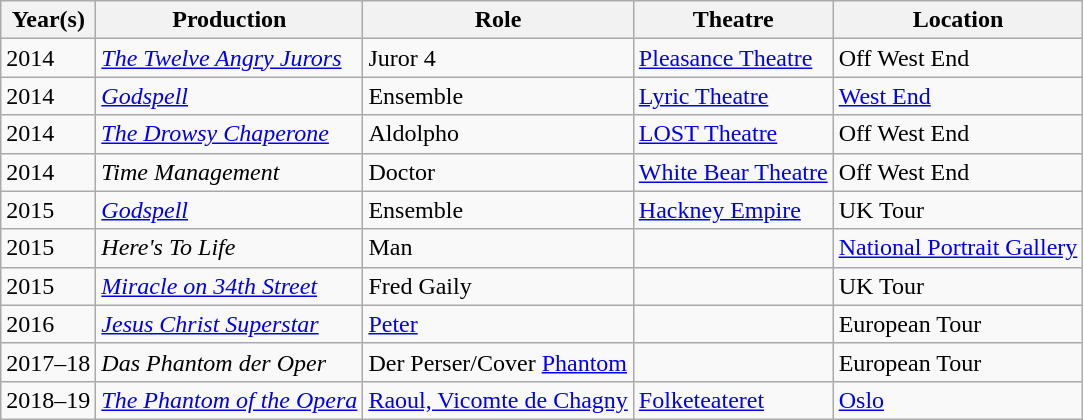<table class="wikitable">
<tr>
<th>Year(s)</th>
<th>Production</th>
<th>Role</th>
<th>Theatre</th>
<th>Location</th>
</tr>
<tr>
<td>2014</td>
<td><em><a href='#'>The Twelve Angry Jurors</a></em></td>
<td>Juror 4</td>
<td><a href='#'>Pleasance Theatre</a></td>
<td>Off West End</td>
</tr>
<tr>
<td>2014</td>
<td><em><a href='#'>Godspell</a></em></td>
<td>Ensemble</td>
<td><a href='#'>Lyric Theatre</a></td>
<td><a href='#'>West End</a></td>
</tr>
<tr>
<td>2014</td>
<td><em><a href='#'>The Drowsy Chaperone</a></em></td>
<td>Aldolpho</td>
<td><a href='#'>LOST Theatre</a></td>
<td>Off West End</td>
</tr>
<tr>
<td>2014</td>
<td><em>Time Management</em></td>
<td>Doctor</td>
<td><a href='#'>White Bear Theatre</a></td>
<td>Off West End</td>
</tr>
<tr>
<td>2015</td>
<td><em><a href='#'>Godspell</a></em></td>
<td>Ensemble</td>
<td><a href='#'>Hackney Empire</a></td>
<td>UK Tour</td>
</tr>
<tr>
<td>2015</td>
<td><em>Here's To Life</em></td>
<td>Man</td>
<td></td>
<td><a href='#'>National Portrait Gallery</a></td>
</tr>
<tr>
<td>2015</td>
<td><em><a href='#'>Miracle on 34th Street</a></em></td>
<td>Fred Gaily</td>
<td></td>
<td>UK Tour</td>
</tr>
<tr>
<td>2016</td>
<td><em><a href='#'>Jesus Christ Superstar</a></em></td>
<td><a href='#'>Peter</a></td>
<td></td>
<td>European Tour</td>
</tr>
<tr>
<td>2017–18</td>
<td><em>Das Phantom der Oper</em></td>
<td>Der Perser/Cover <a href='#'>Phantom</a></td>
<td></td>
<td>European Tour</td>
</tr>
<tr>
<td>2018–19</td>
<td><em><a href='#'>The Phantom of the Opera</a></em></td>
<td><a href='#'>Raoul, Vicomte de Chagny</a></td>
<td><a href='#'>Folketeateret</a></td>
<td><a href='#'>Oslo</a></td>
</tr>
</table>
